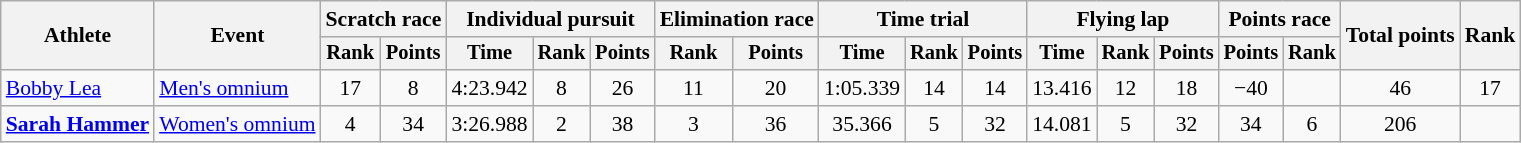<table class=wikitable style=font-size:90%;text-align:center>
<tr>
<th rowspan=2>Athlete</th>
<th rowspan=2>Event</th>
<th colspan=2>Scratch race</th>
<th colspan=3>Individual pursuit</th>
<th colspan=2>Elimination race</th>
<th colspan=3>Time trial</th>
<th colspan=3>Flying lap</th>
<th colspan=2>Points race</th>
<th rowspan=2>Total points</th>
<th rowspan=2>Rank</th>
</tr>
<tr style=font-size:95%>
<th>Rank</th>
<th>Points</th>
<th>Time</th>
<th>Rank</th>
<th>Points</th>
<th>Rank</th>
<th>Points</th>
<th>Time</th>
<th>Rank</th>
<th>Points</th>
<th>Time</th>
<th>Rank</th>
<th>Points</th>
<th>Points</th>
<th>Rank</th>
</tr>
<tr>
<td align=left><a href='#'>Bobby Lea</a></td>
<td align=left><a href='#'>Men's omnium</a></td>
<td>17</td>
<td>8</td>
<td>4:23.942</td>
<td>8</td>
<td>26</td>
<td>11</td>
<td>20</td>
<td>1:05.339</td>
<td>14</td>
<td>14</td>
<td>13.416</td>
<td>12</td>
<td>18</td>
<td>−40</td>
<td></td>
<td>46</td>
<td>17</td>
</tr>
<tr>
<td align=left><strong><a href='#'>Sarah Hammer</a></strong></td>
<td align=left><a href='#'>Women's omnium</a></td>
<td>4</td>
<td>34</td>
<td>3:26.988</td>
<td>2</td>
<td>38</td>
<td>3</td>
<td>36</td>
<td>35.366</td>
<td>5</td>
<td>32</td>
<td>14.081</td>
<td>5</td>
<td>32</td>
<td>34</td>
<td>6</td>
<td>206</td>
<td></td>
</tr>
</table>
